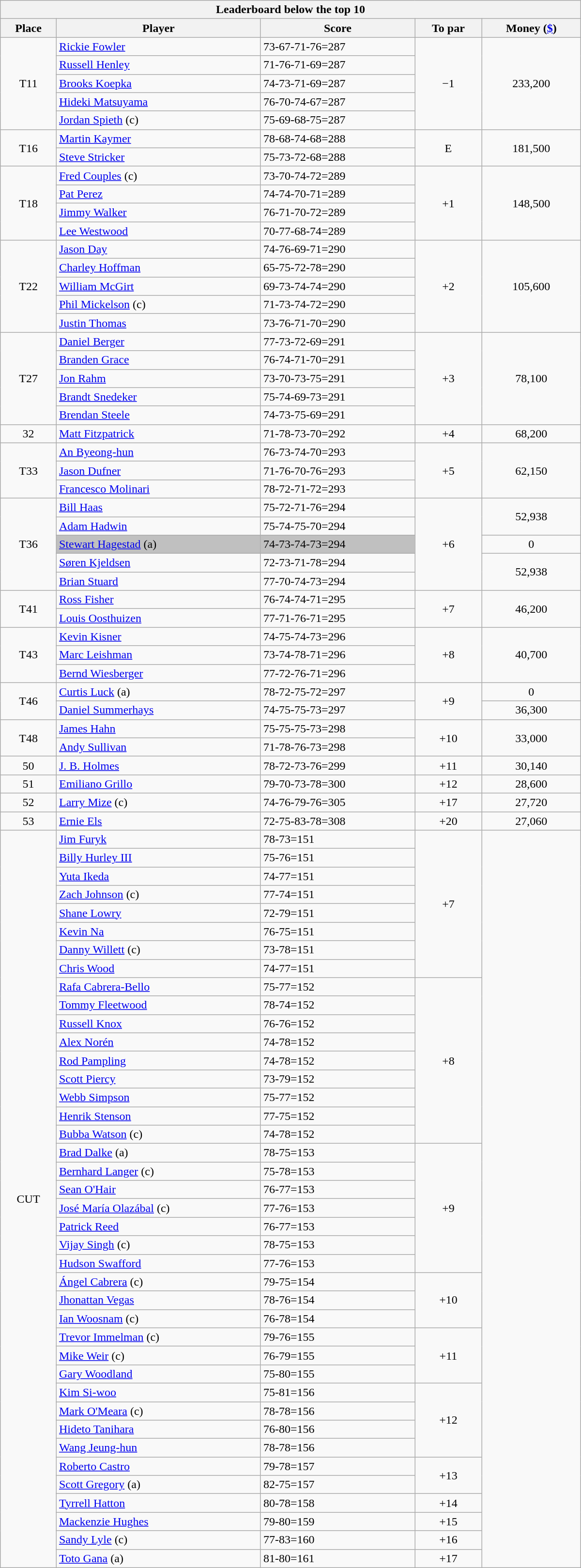<table class="collapsible collapsed wikitable" style="width:50em;margin-top:-1px;">
<tr>
<th scope="col" colspan="6">Leaderboard below the top 10</th>
</tr>
<tr>
<th>Place</th>
<th>Player</th>
<th>Score</th>
<th>To par</th>
<th>Money (<a href='#'>$</a>)</th>
</tr>
<tr>
<td rowspan=5 align=center>T11</td>
<td> <a href='#'>Rickie Fowler</a></td>
<td>73-67-71-76=287</td>
<td rowspan=5 align=center>−1</td>
<td rowspan=5 align=center>233,200</td>
</tr>
<tr>
<td> <a href='#'>Russell Henley</a></td>
<td>71-76-71-69=287</td>
</tr>
<tr>
<td> <a href='#'>Brooks Koepka</a></td>
<td>74-73-71-69=287</td>
</tr>
<tr>
<td> <a href='#'>Hideki Matsuyama</a></td>
<td>76-70-74-67=287</td>
</tr>
<tr>
<td> <a href='#'>Jordan Spieth</a> (c)</td>
<td>75-69-68-75=287</td>
</tr>
<tr>
<td rowspan=2 align=center>T16</td>
<td> <a href='#'>Martin Kaymer</a></td>
<td>78-68-74-68=288</td>
<td rowspan=2 align=center>E</td>
<td rowspan=2 align=center>181,500</td>
</tr>
<tr>
<td> <a href='#'>Steve Stricker</a></td>
<td>75-73-72-68=288</td>
</tr>
<tr>
<td rowspan=4 align=center>T18</td>
<td> <a href='#'>Fred Couples</a> (c)</td>
<td>73-70-74-72=289</td>
<td rowspan=4 align=center>+1</td>
<td rowspan=4 align=center>148,500</td>
</tr>
<tr>
<td> <a href='#'>Pat Perez</a></td>
<td>74-74-70-71=289</td>
</tr>
<tr>
<td> <a href='#'>Jimmy Walker</a></td>
<td>76-71-70-72=289</td>
</tr>
<tr>
<td> <a href='#'>Lee Westwood</a></td>
<td>70-77-68-74=289</td>
</tr>
<tr>
<td rowspan=5 align=center>T22</td>
<td> <a href='#'>Jason Day</a></td>
<td>74-76-69-71=290</td>
<td rowspan=5 align=center>+2</td>
<td rowspan=5 align=center>105,600</td>
</tr>
<tr>
<td> <a href='#'>Charley Hoffman</a></td>
<td>65-75-72-78=290</td>
</tr>
<tr>
<td> <a href='#'>William McGirt</a></td>
<td>69-73-74-74=290</td>
</tr>
<tr>
<td> <a href='#'>Phil Mickelson</a> (c)</td>
<td>71-73-74-72=290</td>
</tr>
<tr>
<td> <a href='#'>Justin Thomas</a></td>
<td>73-76-71-70=290</td>
</tr>
<tr>
<td rowspan=5 align=center>T27</td>
<td> <a href='#'>Daniel Berger</a></td>
<td>77-73-72-69=291</td>
<td rowspan=5 align=center>+3</td>
<td rowspan=5 align=center>78,100</td>
</tr>
<tr>
<td> <a href='#'>Branden Grace</a></td>
<td>76-74-71-70=291</td>
</tr>
<tr>
<td> <a href='#'>Jon Rahm</a></td>
<td>73-70-73-75=291</td>
</tr>
<tr>
<td> <a href='#'>Brandt Snedeker</a></td>
<td>75-74-69-73=291</td>
</tr>
<tr>
<td> <a href='#'>Brendan Steele</a></td>
<td>74-73-75-69=291</td>
</tr>
<tr>
<td align=center>32</td>
<td> <a href='#'>Matt Fitzpatrick</a></td>
<td>71-78-73-70=292</td>
<td align=center>+4</td>
<td align=center>68,200</td>
</tr>
<tr>
<td rowspan=3 align=center>T33</td>
<td> <a href='#'>An Byeong-hun</a></td>
<td>76-73-74-70=293</td>
<td rowspan=3 align=center>+5</td>
<td rowspan=3 align=center>62,150</td>
</tr>
<tr>
<td> <a href='#'>Jason Dufner</a></td>
<td>71-76-70-76=293</td>
</tr>
<tr>
<td> <a href='#'>Francesco Molinari</a></td>
<td>78-72-71-72=293</td>
</tr>
<tr>
<td rowspan=5 align=center>T36</td>
<td> <a href='#'>Bill Haas</a></td>
<td>75-72-71-76=294</td>
<td rowspan=5 align=center>+6</td>
<td rowspan=2 align=center>52,938</td>
</tr>
<tr>
<td> <a href='#'>Adam Hadwin</a></td>
<td>75-74-75-70=294</td>
</tr>
<tr>
<td style="background:silver"> <a href='#'>Stewart Hagestad</a> (a)</td>
<td style="background:silver">74-73-74-73=294</td>
<td align=center>0</td>
</tr>
<tr>
<td> <a href='#'>Søren Kjeldsen</a></td>
<td>72-73-71-78=294</td>
<td rowspan=2 align=center>52,938</td>
</tr>
<tr>
<td> <a href='#'>Brian Stuard</a></td>
<td>77-70-74-73=294</td>
</tr>
<tr>
<td rowspan=2 align=center>T41</td>
<td> <a href='#'>Ross Fisher</a></td>
<td>76-74-74-71=295</td>
<td rowspan=2 align=center>+7</td>
<td rowspan=2 align=center>46,200</td>
</tr>
<tr>
<td> <a href='#'>Louis Oosthuizen</a></td>
<td>77-71-76-71=295</td>
</tr>
<tr>
<td rowspan=3 align=center>T43</td>
<td> <a href='#'>Kevin Kisner</a></td>
<td>74-75-74-73=296</td>
<td rowspan=3 align=center>+8</td>
<td rowspan=3 align=center>40,700</td>
</tr>
<tr>
<td> <a href='#'>Marc Leishman</a></td>
<td>73-74-78-71=296</td>
</tr>
<tr>
<td> <a href='#'>Bernd Wiesberger</a></td>
<td>77-72-76-71=296</td>
</tr>
<tr>
<td rowspan=2 align=center>T46</td>
<td> <a href='#'>Curtis Luck</a> (a)</td>
<td>78-72-75-72=297</td>
<td rowspan=2 align=center>+9</td>
<td align=center>0</td>
</tr>
<tr>
<td> <a href='#'>Daniel Summerhays</a></td>
<td>74-75-75-73=297</td>
<td align=center>36,300</td>
</tr>
<tr>
<td rowspan=2 align=center>T48</td>
<td> <a href='#'>James Hahn</a></td>
<td>75-75-75-73=298</td>
<td rowspan=2 align=center>+10</td>
<td rowspan=2 align=center>33,000</td>
</tr>
<tr>
<td> <a href='#'>Andy Sullivan</a></td>
<td>71-78-76-73=298</td>
</tr>
<tr>
<td align=center>50</td>
<td> <a href='#'>J. B. Holmes</a></td>
<td>78-72-73-76=299</td>
<td align=center>+11</td>
<td align=center>30,140</td>
</tr>
<tr>
<td align=center>51</td>
<td> <a href='#'>Emiliano Grillo</a></td>
<td>79-70-73-78=300</td>
<td align=center>+12</td>
<td align=center>28,600</td>
</tr>
<tr>
<td align=center>52</td>
<td> <a href='#'>Larry Mize</a> (c)</td>
<td>74-76-79-76=305</td>
<td align=center>+17</td>
<td align=center>27,720</td>
</tr>
<tr>
<td align=center>53</td>
<td> <a href='#'>Ernie Els</a></td>
<td>72-75-83-78=308</td>
<td align=center>+20</td>
<td align=center>27,060</td>
</tr>
<tr>
<td rowspan=40 align=center>CUT</td>
<td> <a href='#'>Jim Furyk</a></td>
<td>78-73=151</td>
<td rowspan=8 align=center>+7</td>
<td rowspan=40 align=center></td>
</tr>
<tr>
<td> <a href='#'>Billy Hurley III</a></td>
<td>75-76=151</td>
</tr>
<tr>
<td> <a href='#'>Yuta Ikeda</a></td>
<td>74-77=151</td>
</tr>
<tr>
<td> <a href='#'>Zach Johnson</a> (c)</td>
<td>77-74=151</td>
</tr>
<tr>
<td> <a href='#'>Shane Lowry</a></td>
<td>72-79=151</td>
</tr>
<tr>
<td> <a href='#'>Kevin Na</a></td>
<td>76-75=151</td>
</tr>
<tr>
<td> <a href='#'>Danny Willett</a> (c)</td>
<td>73-78=151</td>
</tr>
<tr>
<td> <a href='#'>Chris Wood</a></td>
<td>74-77=151</td>
</tr>
<tr>
<td> <a href='#'>Rafa Cabrera-Bello</a></td>
<td>75-77=152</td>
<td rowspan=9 align=center>+8</td>
</tr>
<tr>
<td> <a href='#'>Tommy Fleetwood</a></td>
<td>78-74=152</td>
</tr>
<tr>
<td> <a href='#'>Russell Knox</a></td>
<td>76-76=152</td>
</tr>
<tr>
<td> <a href='#'>Alex Norén</a></td>
<td>74-78=152</td>
</tr>
<tr>
<td> <a href='#'>Rod Pampling</a></td>
<td>74-78=152</td>
</tr>
<tr>
<td> <a href='#'>Scott Piercy</a></td>
<td>73-79=152</td>
</tr>
<tr>
<td> <a href='#'>Webb Simpson</a></td>
<td>75-77=152 </td>
</tr>
<tr>
<td> <a href='#'>Henrik Stenson</a></td>
<td>77-75=152 </td>
</tr>
<tr>
<td> <a href='#'>Bubba Watson</a> (c)</td>
<td>74-78=152</td>
</tr>
<tr>
<td> <a href='#'>Brad Dalke</a> (a)</td>
<td>78-75=153</td>
<td rowspan=7 align=center>+9</td>
</tr>
<tr>
<td> <a href='#'>Bernhard Langer</a> (c)</td>
<td>75-78=153</td>
</tr>
<tr>
<td> <a href='#'>Sean O'Hair</a></td>
<td>76-77=153</td>
</tr>
<tr>
<td> <a href='#'>José María Olazábal</a> (c)</td>
<td>77-76=153</td>
</tr>
<tr>
<td> <a href='#'>Patrick Reed</a></td>
<td>76-77=153</td>
</tr>
<tr>
<td> <a href='#'>Vijay Singh</a> (c)</td>
<td>78-75=153</td>
</tr>
<tr>
<td> <a href='#'>Hudson Swafford</a></td>
<td>77-76=153</td>
</tr>
<tr>
<td> <a href='#'>Ángel Cabrera</a> (c)</td>
<td>79-75=154</td>
<td rowspan=3 align=center>+10</td>
</tr>
<tr>
<td> <a href='#'>Jhonattan Vegas</a></td>
<td>78-76=154</td>
</tr>
<tr>
<td> <a href='#'>Ian Woosnam</a> (c)</td>
<td>76-78=154</td>
</tr>
<tr>
<td> <a href='#'>Trevor Immelman</a> (c)</td>
<td>79-76=155</td>
<td rowspan=3 align=center>+11</td>
</tr>
<tr>
<td> <a href='#'>Mike Weir</a> (c)</td>
<td>76-79=155</td>
</tr>
<tr>
<td> <a href='#'>Gary Woodland</a></td>
<td>75-80=155</td>
</tr>
<tr>
<td> <a href='#'>Kim Si-woo</a></td>
<td>75-81=156</td>
<td rowspan=4 align=center>+12</td>
</tr>
<tr>
<td> <a href='#'>Mark O'Meara</a> (c)</td>
<td>78-78=156</td>
</tr>
<tr>
<td> <a href='#'>Hideto Tanihara</a></td>
<td>76-80=156</td>
</tr>
<tr>
<td> <a href='#'>Wang Jeung-hun</a></td>
<td>78-78=156</td>
</tr>
<tr>
<td> <a href='#'>Roberto Castro</a></td>
<td>79-78=157</td>
<td rowspan=2 align=center>+13</td>
</tr>
<tr>
<td> <a href='#'>Scott Gregory</a> (a)</td>
<td>82-75=157</td>
</tr>
<tr>
<td> <a href='#'>Tyrrell Hatton</a></td>
<td>80-78=158</td>
<td align=center>+14</td>
</tr>
<tr>
<td> <a href='#'>Mackenzie Hughes</a></td>
<td>79-80=159</td>
<td align=center>+15</td>
</tr>
<tr>
<td> <a href='#'>Sandy Lyle</a> (c)</td>
<td>77-83=160</td>
<td align=center>+16</td>
</tr>
<tr>
<td> <a href='#'>Toto Gana</a> (a)</td>
<td>81-80=161</td>
<td align=center>+17</td>
</tr>
</table>
